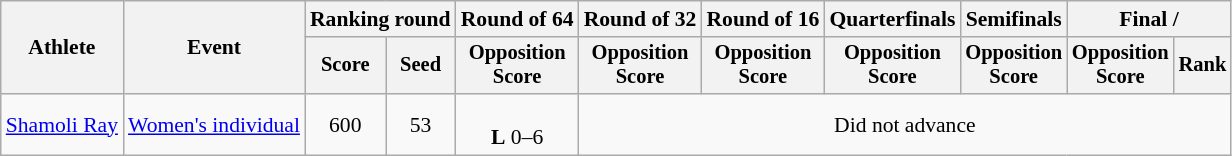<table class="wikitable" style="font-size:90%">
<tr>
<th rowspan=2>Athlete</th>
<th rowspan=2>Event</th>
<th colspan="2">Ranking round</th>
<th>Round of 64</th>
<th>Round of 32</th>
<th>Round of 16</th>
<th>Quarterfinals</th>
<th>Semifinals</th>
<th colspan="2">Final / </th>
</tr>
<tr style="font-size:95%">
<th>Score</th>
<th>Seed</th>
<th>Opposition<br>Score</th>
<th>Opposition<br>Score</th>
<th>Opposition<br>Score</th>
<th>Opposition<br>Score</th>
<th>Opposition<br>Score</th>
<th>Opposition<br>Score</th>
<th>Rank</th>
</tr>
<tr align=center>
<td align=left><a href='#'>Shamoli Ray</a></td>
<td align=left><a href='#'>Women's individual</a></td>
<td>600</td>
<td>53</td>
<td><br><strong>L</strong> 0–6</td>
<td colspan=6>Did not advance</td>
</tr>
</table>
